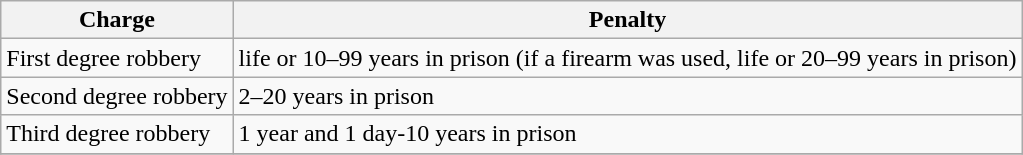<table class="wikitable">
<tr>
<th>Charge</th>
<th>Penalty</th>
</tr>
<tr>
<td>First degree robbery</td>
<td>life or 10–99 years in prison (if a firearm was used, life or 20–99 years in prison)</td>
</tr>
<tr>
<td>Second degree robbery</td>
<td>2–20 years in prison</td>
</tr>
<tr>
<td>Third degree robbery</td>
<td>1 year and 1 day-10 years in prison</td>
</tr>
<tr>
</tr>
</table>
